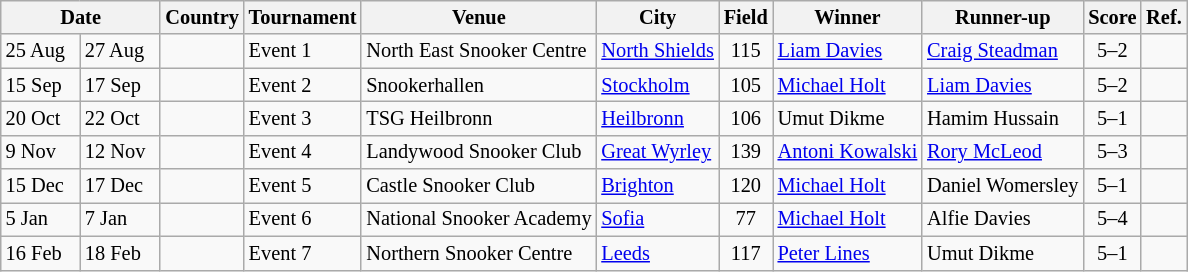<table class="wikitable" style="font-size: 85%">
<tr>
<th colspan="2" style="width:100px; text-align:center;">Date</th>
<th>Country</th>
<th>Tournament</th>
<th>Venue</th>
<th>City</th>
<th>Field</th>
<th>Winner</th>
<th>Runner-up</th>
<th>Score</th>
<th>Ref.</th>
</tr>
<tr>
<td>25 Aug</td>
<td>27 Aug</td>
<td></td>
<td>Event 1</td>
<td>North East Snooker Centre</td>
<td><a href='#'>North Shields</a></td>
<td align=center>115</td>
<td> <a href='#'>Liam Davies</a></td>
<td> <a href='#'>Craig Steadman</a></td>
<td align=center>5–2</td>
<td align=center></td>
</tr>
<tr>
<td>15 Sep</td>
<td>17 Sep</td>
<td></td>
<td>Event 2</td>
<td>Snookerhallen</td>
<td><a href='#'>Stockholm</a></td>
<td align=center>105</td>
<td> <a href='#'>Michael Holt</a></td>
<td> <a href='#'>Liam Davies</a></td>
<td align=center>5–2</td>
<td align=center></td>
</tr>
<tr>
<td>20 Oct</td>
<td>22 Oct</td>
<td></td>
<td>Event 3</td>
<td>TSG Heilbronn</td>
<td><a href='#'>Heilbronn</a></td>
<td align=center>106</td>
<td> Umut Dikme</td>
<td> Hamim Hussain</td>
<td align=center>5–1</td>
<td align=center></td>
</tr>
<tr>
<td>9 Nov</td>
<td>12 Nov</td>
<td></td>
<td>Event 4</td>
<td>Landywood Snooker Club</td>
<td><a href='#'>Great Wyrley</a></td>
<td align=center>139</td>
<td> <a href='#'>Antoni Kowalski</a></td>
<td> <a href='#'>Rory McLeod</a></td>
<td align=center>5–3</td>
<td align=center></td>
</tr>
<tr>
<td>15 Dec</td>
<td>17 Dec</td>
<td></td>
<td>Event 5</td>
<td>Castle Snooker Club</td>
<td><a href='#'>Brighton</a></td>
<td align=center>120</td>
<td> <a href='#'>Michael Holt</a></td>
<td> Daniel Womersley</td>
<td align=center>5–1</td>
<td align=center></td>
</tr>
<tr>
<td>5 Jan</td>
<td>7 Jan</td>
<td></td>
<td>Event 6</td>
<td>National Snooker Academy</td>
<td><a href='#'>Sofia</a></td>
<td align=center>77</td>
<td> <a href='#'>Michael Holt</a></td>
<td> Alfie Davies</td>
<td align=center>5–4</td>
<td align=center></td>
</tr>
<tr>
<td>16 Feb</td>
<td>18 Feb</td>
<td></td>
<td>Event 7</td>
<td>Northern Snooker Centre</td>
<td><a href='#'>Leeds</a></td>
<td align=center>117</td>
<td> <a href='#'>Peter Lines</a></td>
<td> Umut Dikme</td>
<td align=center>5–1</td>
<td align=center></td>
</tr>
</table>
